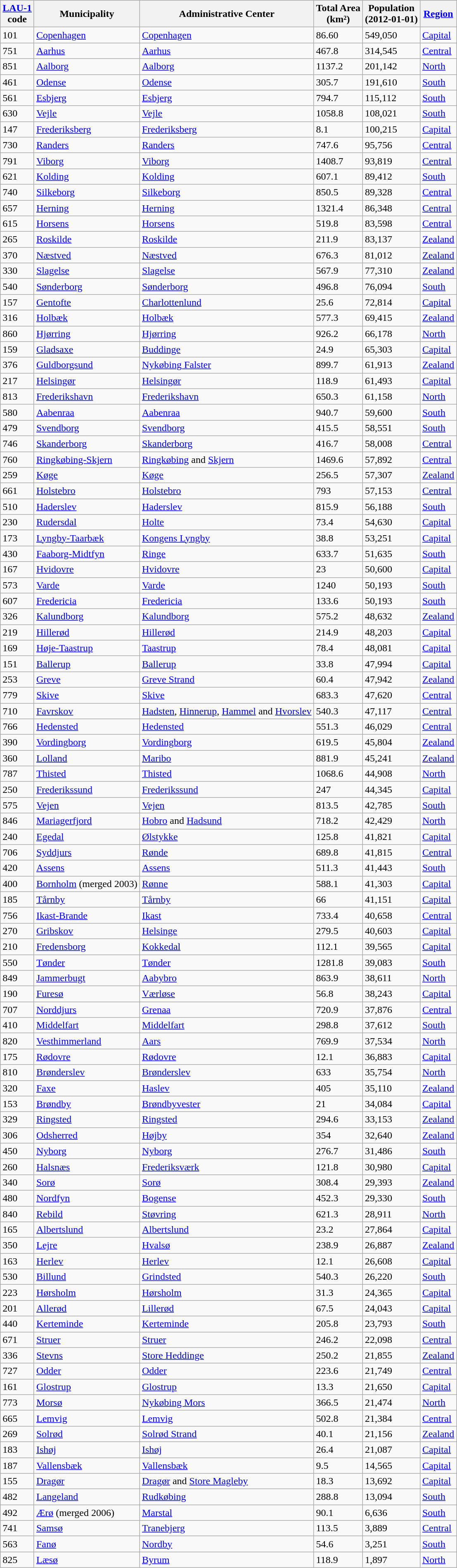<table class="wikitable sortable">
<tr>
<th><a href='#'>LAU-1</a><br>code </th>
<th>Municipality</th>
<th>Administrative Center</th>
<th>Total Area<br>(km²)</th>
<th>Population<br>(2012-01-01)</th>
<th><a href='#'>Region</a></th>
</tr>
<tr>
<td>101</td>
<td><a href='#'>Copenhagen</a></td>
<td><a href='#'>Copenhagen</a></td>
<td>86.60</td>
<td>549,050</td>
<td><a href='#'>Capital</a></td>
</tr>
<tr>
<td>751</td>
<td><a href='#'>Aarhus</a></td>
<td><a href='#'>Aarhus</a></td>
<td>467.8</td>
<td>314,545</td>
<td><a href='#'>Central</a></td>
</tr>
<tr>
<td>851</td>
<td><a href='#'>Aalborg</a></td>
<td><a href='#'>Aalborg</a></td>
<td>1137.2</td>
<td>201,142</td>
<td><a href='#'>North</a></td>
</tr>
<tr>
<td>461</td>
<td><a href='#'>Odense</a></td>
<td><a href='#'>Odense</a></td>
<td>305.7</td>
<td>191,610</td>
<td><a href='#'>South</a></td>
</tr>
<tr>
<td>561</td>
<td><a href='#'>Esbjerg</a></td>
<td><a href='#'>Esbjerg</a></td>
<td>794.7</td>
<td>115,112</td>
<td><a href='#'>South</a></td>
</tr>
<tr>
<td>630</td>
<td><a href='#'>Vejle</a></td>
<td><a href='#'>Vejle</a></td>
<td>1058.8</td>
<td>108,021</td>
<td><a href='#'>South</a></td>
</tr>
<tr>
<td>147</td>
<td><a href='#'>Frederiksberg</a></td>
<td><a href='#'>Frederiksberg</a></td>
<td>8.1</td>
<td>100,215</td>
<td><a href='#'>Capital</a></td>
</tr>
<tr>
<td>730</td>
<td><a href='#'>Randers</a></td>
<td><a href='#'>Randers</a></td>
<td>747.6</td>
<td>95,756</td>
<td><a href='#'>Central</a></td>
</tr>
<tr>
<td>791</td>
<td><a href='#'>Viborg</a></td>
<td><a href='#'>Viborg</a></td>
<td>1408.7</td>
<td>93,819</td>
<td><a href='#'>Central</a></td>
</tr>
<tr>
<td>621</td>
<td><a href='#'>Kolding</a></td>
<td><a href='#'>Kolding</a></td>
<td>607.1</td>
<td>89,412</td>
<td><a href='#'>South</a></td>
</tr>
<tr>
<td>740</td>
<td><a href='#'>Silkeborg</a></td>
<td><a href='#'>Silkeborg</a></td>
<td>850.5</td>
<td>89,328</td>
<td><a href='#'>Central</a></td>
</tr>
<tr>
<td>657</td>
<td><a href='#'>Herning</a></td>
<td><a href='#'>Herning</a></td>
<td>1321.4</td>
<td>86,348</td>
<td><a href='#'>Central</a></td>
</tr>
<tr>
<td>615</td>
<td><a href='#'>Horsens</a></td>
<td><a href='#'>Horsens</a></td>
<td>519.8</td>
<td>83,598</td>
<td><a href='#'>Central</a></td>
</tr>
<tr>
<td>265</td>
<td><a href='#'>Roskilde</a></td>
<td><a href='#'>Roskilde</a></td>
<td>211.9</td>
<td>83,137</td>
<td><a href='#'>Zealand</a></td>
</tr>
<tr>
<td>370</td>
<td><a href='#'>Næstved</a></td>
<td><a href='#'>Næstved</a></td>
<td>676.3</td>
<td>81,012</td>
<td><a href='#'>Zealand</a></td>
</tr>
<tr>
<td>330</td>
<td><a href='#'>Slagelse</a></td>
<td><a href='#'>Slagelse</a></td>
<td>567.9</td>
<td>77,310</td>
<td><a href='#'>Zealand</a></td>
</tr>
<tr>
<td>540</td>
<td><a href='#'>Sønderborg</a></td>
<td><a href='#'>Sønderborg</a></td>
<td>496.8</td>
<td>76,094</td>
<td><a href='#'>South</a></td>
</tr>
<tr>
<td>157</td>
<td><a href='#'>Gentofte</a></td>
<td><a href='#'>Charlottenlund</a></td>
<td>25.6</td>
<td>72,814</td>
<td><a href='#'>Capital</a></td>
</tr>
<tr>
<td>316</td>
<td><a href='#'>Holbæk</a></td>
<td><a href='#'>Holbæk</a></td>
<td>577.3</td>
<td>69,415</td>
<td><a href='#'>Zealand</a></td>
</tr>
<tr>
<td>860</td>
<td><a href='#'>Hjørring</a></td>
<td><a href='#'>Hjørring</a></td>
<td>926.2</td>
<td>66,178</td>
<td><a href='#'>North</a></td>
</tr>
<tr>
<td>159</td>
<td><a href='#'>Gladsaxe</a></td>
<td><a href='#'>Buddinge</a></td>
<td>24.9</td>
<td>65,303</td>
<td><a href='#'>Capital</a></td>
</tr>
<tr>
<td>376</td>
<td><a href='#'>Guldborgsund</a></td>
<td><a href='#'>Nykøbing Falster</a></td>
<td>899.7</td>
<td>61,913</td>
<td><a href='#'>Zealand</a></td>
</tr>
<tr>
<td>217</td>
<td><a href='#'>Helsingør</a></td>
<td><a href='#'>Helsingør</a></td>
<td>118.9</td>
<td>61,493</td>
<td><a href='#'>Capital</a></td>
</tr>
<tr>
<td>813</td>
<td><a href='#'>Frederikshavn</a></td>
<td><a href='#'>Frederikshavn</a></td>
<td>650.3</td>
<td>61,158</td>
<td><a href='#'>North</a></td>
</tr>
<tr>
<td>580</td>
<td><a href='#'>Aabenraa</a></td>
<td><a href='#'>Aabenraa</a></td>
<td>940.7</td>
<td>59,600</td>
<td><a href='#'>South</a></td>
</tr>
<tr>
<td>479</td>
<td><a href='#'>Svendborg</a></td>
<td><a href='#'>Svendborg</a></td>
<td>415.5</td>
<td>58,551</td>
<td><a href='#'>South</a></td>
</tr>
<tr>
<td>746</td>
<td><a href='#'>Skanderborg</a></td>
<td><a href='#'>Skanderborg</a></td>
<td>416.7</td>
<td>58,008</td>
<td><a href='#'>Central</a></td>
</tr>
<tr>
<td>760</td>
<td><a href='#'>Ringkøbing-Skjern</a></td>
<td><a href='#'>Ringkøbing</a> and <a href='#'>Skjern</a></td>
<td>1469.6</td>
<td>57,892</td>
<td><a href='#'>Central</a></td>
</tr>
<tr>
<td>259</td>
<td><a href='#'>Køge</a></td>
<td><a href='#'>Køge</a></td>
<td>256.5</td>
<td>57,307</td>
<td><a href='#'>Zealand</a></td>
</tr>
<tr>
<td>661</td>
<td><a href='#'>Holstebro</a></td>
<td><a href='#'>Holstebro</a></td>
<td>793</td>
<td>57,153</td>
<td><a href='#'>Central</a></td>
</tr>
<tr>
<td>510</td>
<td><a href='#'>Haderslev</a></td>
<td><a href='#'>Haderslev</a></td>
<td>815.9</td>
<td>56,188</td>
<td><a href='#'>South</a></td>
</tr>
<tr>
<td>230</td>
<td><a href='#'>Rudersdal</a></td>
<td><a href='#'>Holte</a></td>
<td>73.4</td>
<td>54,630</td>
<td><a href='#'>Capital</a></td>
</tr>
<tr>
<td>173</td>
<td><a href='#'>Lyngby-Taarbæk</a></td>
<td><a href='#'>Kongens Lyngby</a></td>
<td>38.8</td>
<td>53,251</td>
<td><a href='#'>Capital</a></td>
</tr>
<tr>
<td>430</td>
<td><a href='#'>Faaborg-Midtfyn</a></td>
<td><a href='#'>Ringe</a></td>
<td>633.7</td>
<td>51,635</td>
<td><a href='#'>South</a></td>
</tr>
<tr>
<td>167</td>
<td><a href='#'>Hvidovre</a></td>
<td><a href='#'>Hvidovre</a></td>
<td>23</td>
<td>50,600</td>
<td><a href='#'>Capital</a></td>
</tr>
<tr>
<td>573</td>
<td><a href='#'>Varde</a></td>
<td><a href='#'>Varde</a></td>
<td>1240</td>
<td>50,193</td>
<td><a href='#'>South</a></td>
</tr>
<tr>
<td>607</td>
<td><a href='#'>Fredericia</a></td>
<td><a href='#'>Fredericia</a></td>
<td>133.6</td>
<td>50,193</td>
<td><a href='#'>South</a></td>
</tr>
<tr>
<td>326</td>
<td><a href='#'>Kalundborg</a></td>
<td><a href='#'>Kalundborg</a></td>
<td>575.2</td>
<td>48,632</td>
<td><a href='#'>Zealand</a></td>
</tr>
<tr>
<td>219</td>
<td><a href='#'>Hillerød</a></td>
<td><a href='#'>Hillerød</a></td>
<td>214.9</td>
<td>48,203</td>
<td><a href='#'>Capital</a></td>
</tr>
<tr>
<td>169</td>
<td><a href='#'>Høje-Taastrup</a></td>
<td><a href='#'>Taastrup</a></td>
<td>78.4</td>
<td>48,081</td>
<td><a href='#'>Capital</a></td>
</tr>
<tr>
<td>151</td>
<td><a href='#'>Ballerup</a></td>
<td><a href='#'>Ballerup</a></td>
<td>33.8</td>
<td>47,994</td>
<td><a href='#'>Capital</a></td>
</tr>
<tr>
<td>253</td>
<td><a href='#'>Greve</a></td>
<td><a href='#'>Greve Strand</a></td>
<td>60.4</td>
<td>47,942</td>
<td><a href='#'>Zealand</a></td>
</tr>
<tr>
<td>779</td>
<td><a href='#'>Skive</a></td>
<td><a href='#'>Skive</a></td>
<td>683.3</td>
<td>47,620</td>
<td><a href='#'>Central</a></td>
</tr>
<tr>
<td>710</td>
<td><a href='#'>Favrskov</a></td>
<td><a href='#'>Hadsten</a>, <a href='#'>Hinnerup</a>, <a href='#'>Hammel</a> and <a href='#'>Hvorslev</a></td>
<td>540.3</td>
<td>47,117</td>
<td><a href='#'>Central</a></td>
</tr>
<tr>
<td>766</td>
<td><a href='#'>Hedensted</a></td>
<td><a href='#'>Hedensted</a></td>
<td>551.3</td>
<td>46,029</td>
<td><a href='#'>Central</a></td>
</tr>
<tr>
<td>390</td>
<td><a href='#'>Vordingborg</a></td>
<td><a href='#'>Vordingborg</a></td>
<td>619.5</td>
<td>45,804</td>
<td><a href='#'>Zealand</a></td>
</tr>
<tr>
<td>360</td>
<td><a href='#'>Lolland</a></td>
<td><a href='#'>Maribo</a></td>
<td>881.9</td>
<td>45,241</td>
<td><a href='#'>Zealand</a></td>
</tr>
<tr>
<td>787</td>
<td><a href='#'>Thisted</a></td>
<td><a href='#'>Thisted</a></td>
<td>1068.6</td>
<td>44,908</td>
<td><a href='#'>North</a></td>
</tr>
<tr>
<td>250</td>
<td><a href='#'>Frederikssund</a></td>
<td><a href='#'>Frederikssund</a></td>
<td>247</td>
<td>44,345</td>
<td><a href='#'>Capital</a></td>
</tr>
<tr>
<td>575</td>
<td><a href='#'>Vejen</a></td>
<td><a href='#'>Vejen</a></td>
<td>813.5</td>
<td>42,785</td>
<td><a href='#'>South</a></td>
</tr>
<tr>
<td>846</td>
<td><a href='#'>Mariagerfjord</a></td>
<td><a href='#'>Hobro</a> and <a href='#'>Hadsund</a></td>
<td>718.2</td>
<td>42,429</td>
<td><a href='#'>North</a></td>
</tr>
<tr>
<td>240</td>
<td><a href='#'>Egedal</a></td>
<td><a href='#'>Ølstykke</a></td>
<td>125.8</td>
<td>41,821</td>
<td><a href='#'>Capital</a></td>
</tr>
<tr>
<td>706</td>
<td><a href='#'>Syddjurs</a></td>
<td><a href='#'>Rønde</a></td>
<td>689.8</td>
<td>41,815</td>
<td><a href='#'>Central</a></td>
</tr>
<tr>
<td>420</td>
<td><a href='#'>Assens</a></td>
<td><a href='#'>Assens</a></td>
<td>511.3</td>
<td>41,443</td>
<td><a href='#'>South</a></td>
</tr>
<tr>
<td>400</td>
<td><a href='#'>Bornholm</a> (merged 2003)</td>
<td><a href='#'>Rønne</a></td>
<td>588.1</td>
<td>41,303</td>
<td><a href='#'>Capital</a></td>
</tr>
<tr>
<td>185</td>
<td><a href='#'>Tårnby</a></td>
<td><a href='#'>Tårnby</a></td>
<td>66</td>
<td>41,151</td>
<td><a href='#'>Capital</a></td>
</tr>
<tr>
<td>756</td>
<td><a href='#'>Ikast-Brande</a></td>
<td><a href='#'>Ikast</a></td>
<td>733.4</td>
<td>40,658</td>
<td><a href='#'>Central</a></td>
</tr>
<tr>
<td>270</td>
<td><a href='#'>Gribskov</a></td>
<td><a href='#'>Helsinge</a></td>
<td>279.5</td>
<td>40,603</td>
<td><a href='#'>Capital</a></td>
</tr>
<tr>
<td>210</td>
<td><a href='#'>Fredensborg</a></td>
<td><a href='#'>Kokkedal</a></td>
<td>112.1</td>
<td>39,565</td>
<td><a href='#'>Capital</a></td>
</tr>
<tr>
<td>550</td>
<td><a href='#'>Tønder</a></td>
<td><a href='#'>Tønder</a></td>
<td>1281.8</td>
<td>39,083</td>
<td><a href='#'>South</a></td>
</tr>
<tr>
<td>849</td>
<td><a href='#'>Jammerbugt</a></td>
<td><a href='#'>Aabybro</a></td>
<td>863.9</td>
<td>38,611</td>
<td><a href='#'>North</a></td>
</tr>
<tr>
<td>190</td>
<td><a href='#'>Furesø</a></td>
<td><a href='#'>Værløse</a></td>
<td>56.8</td>
<td>38,243</td>
<td><a href='#'>Capital</a></td>
</tr>
<tr>
<td>707</td>
<td><a href='#'>Norddjurs</a></td>
<td><a href='#'>Grenaa</a></td>
<td>720.9</td>
<td>37,876</td>
<td><a href='#'>Central</a></td>
</tr>
<tr>
<td>410</td>
<td><a href='#'>Middelfart</a></td>
<td><a href='#'>Middelfart</a></td>
<td>298.8</td>
<td>37,612</td>
<td><a href='#'>South</a></td>
</tr>
<tr>
<td>820</td>
<td><a href='#'>Vesthimmerland</a></td>
<td><a href='#'>Aars</a></td>
<td>769.9</td>
<td>37,534</td>
<td><a href='#'>North</a></td>
</tr>
<tr>
<td>175</td>
<td><a href='#'>Rødovre</a></td>
<td><a href='#'>Rødovre</a></td>
<td>12.1</td>
<td>36,883</td>
<td><a href='#'>Capital</a></td>
</tr>
<tr>
<td>810</td>
<td><a href='#'>Brønderslev</a></td>
<td><a href='#'>Brønderslev</a></td>
<td>633</td>
<td>35,754</td>
<td><a href='#'>North</a></td>
</tr>
<tr>
<td>320</td>
<td><a href='#'>Faxe</a></td>
<td><a href='#'>Haslev</a></td>
<td>405</td>
<td>35,110</td>
<td><a href='#'>Zealand</a></td>
</tr>
<tr>
<td>153</td>
<td><a href='#'>Brøndby</a></td>
<td><a href='#'>Brøndbyvester</a></td>
<td>21</td>
<td>34,084</td>
<td><a href='#'>Capital</a></td>
</tr>
<tr>
<td>329</td>
<td><a href='#'>Ringsted</a></td>
<td><a href='#'>Ringsted</a></td>
<td>294.6</td>
<td>33,153</td>
<td><a href='#'>Zealand</a></td>
</tr>
<tr>
<td>306</td>
<td><a href='#'>Odsherred</a></td>
<td><a href='#'>Højby</a></td>
<td>354</td>
<td>32,640</td>
<td><a href='#'>Zealand</a></td>
</tr>
<tr>
<td>450</td>
<td><a href='#'>Nyborg</a></td>
<td><a href='#'>Nyborg</a></td>
<td>276.7</td>
<td>31,486</td>
<td><a href='#'>South</a></td>
</tr>
<tr>
<td>260</td>
<td><a href='#'>Halsnæs</a></td>
<td><a href='#'>Frederiksværk</a></td>
<td>121.8</td>
<td>30,980</td>
<td><a href='#'>Capital</a></td>
</tr>
<tr>
<td>340</td>
<td><a href='#'>Sorø</a></td>
<td><a href='#'>Sorø</a></td>
<td>308.4</td>
<td>29,393</td>
<td><a href='#'>Zealand</a></td>
</tr>
<tr>
<td>480</td>
<td><a href='#'>Nordfyn</a></td>
<td><a href='#'>Bogense</a></td>
<td>452.3</td>
<td>29,330</td>
<td><a href='#'>South</a></td>
</tr>
<tr>
<td>840</td>
<td><a href='#'>Rebild</a></td>
<td><a href='#'>Støvring</a></td>
<td>621.3</td>
<td>28,911</td>
<td><a href='#'>North</a></td>
</tr>
<tr>
<td>165</td>
<td><a href='#'>Albertslund</a></td>
<td><a href='#'>Albertslund</a></td>
<td>23.2</td>
<td>27,864</td>
<td><a href='#'>Capital</a></td>
</tr>
<tr>
<td>350</td>
<td><a href='#'>Lejre</a></td>
<td><a href='#'>Hvalsø</a></td>
<td>238.9</td>
<td>26,887</td>
<td><a href='#'>Zealand</a></td>
</tr>
<tr>
<td>163</td>
<td><a href='#'>Herlev</a></td>
<td><a href='#'>Herlev</a></td>
<td>12.1</td>
<td>26,608</td>
<td><a href='#'>Capital</a></td>
</tr>
<tr>
<td>530</td>
<td><a href='#'>Billund</a></td>
<td><a href='#'>Grindsted</a></td>
<td>540.3</td>
<td>26,220</td>
<td><a href='#'>South</a></td>
</tr>
<tr>
<td>223</td>
<td><a href='#'>Hørsholm</a></td>
<td><a href='#'>Hørsholm</a></td>
<td>31.3</td>
<td>24,365</td>
<td><a href='#'>Capital</a></td>
</tr>
<tr>
<td>201</td>
<td><a href='#'>Allerød</a></td>
<td><a href='#'>Lillerød</a></td>
<td>67.5</td>
<td>24,043</td>
<td><a href='#'>Capital</a></td>
</tr>
<tr>
<td>440</td>
<td><a href='#'>Kerteminde</a></td>
<td><a href='#'>Kerteminde</a></td>
<td>205.8</td>
<td>23,793</td>
<td><a href='#'>South</a></td>
</tr>
<tr>
<td>671</td>
<td><a href='#'>Struer</a></td>
<td><a href='#'>Struer</a></td>
<td>246.2</td>
<td>22,098</td>
<td><a href='#'>Central</a></td>
</tr>
<tr>
<td>336</td>
<td><a href='#'>Stevns</a></td>
<td><a href='#'>Store Heddinge</a></td>
<td>250.2</td>
<td>21,855</td>
<td><a href='#'>Zealand</a></td>
</tr>
<tr>
<td>727</td>
<td><a href='#'>Odder</a></td>
<td><a href='#'>Odder</a></td>
<td>223.6</td>
<td>21,749</td>
<td><a href='#'>Central</a></td>
</tr>
<tr>
<td>161</td>
<td><a href='#'>Glostrup</a></td>
<td><a href='#'>Glostrup</a></td>
<td>13.3</td>
<td>21,650</td>
<td><a href='#'>Capital</a></td>
</tr>
<tr>
<td>773</td>
<td><a href='#'>Morsø</a></td>
<td><a href='#'>Nykøbing Mors</a></td>
<td>366.5</td>
<td>21,474</td>
<td><a href='#'>North</a></td>
</tr>
<tr>
<td>665</td>
<td><a href='#'>Lemvig</a></td>
<td><a href='#'>Lemvig</a></td>
<td>502.8</td>
<td>21,384</td>
<td><a href='#'>Central</a></td>
</tr>
<tr>
<td>269</td>
<td><a href='#'>Solrød</a></td>
<td><a href='#'>Solrød Strand</a></td>
<td>40.1</td>
<td>21,156</td>
<td><a href='#'>Zealand</a></td>
</tr>
<tr>
<td>183</td>
<td><a href='#'>Ishøj</a></td>
<td><a href='#'>Ishøj</a></td>
<td>26.4</td>
<td>21,087</td>
<td><a href='#'>Capital</a></td>
</tr>
<tr>
<td>187</td>
<td><a href='#'>Vallensbæk</a></td>
<td><a href='#'>Vallensbæk</a></td>
<td>9.5</td>
<td>14,565</td>
<td><a href='#'>Capital</a></td>
</tr>
<tr>
<td>155</td>
<td><a href='#'>Dragør</a></td>
<td><a href='#'>Dragør</a> and <a href='#'>Store Magleby</a></td>
<td>18.3</td>
<td>13,692</td>
<td><a href='#'>Capital</a></td>
</tr>
<tr>
<td>482</td>
<td><a href='#'>Langeland</a></td>
<td><a href='#'>Rudkøbing</a></td>
<td>288.8</td>
<td>13,094</td>
<td><a href='#'>South</a></td>
</tr>
<tr>
<td>492</td>
<td><a href='#'>Ærø</a> (merged 2006)</td>
<td><a href='#'>Marstal</a></td>
<td>90.1</td>
<td>6,636</td>
<td><a href='#'>South</a></td>
</tr>
<tr>
<td>741</td>
<td><a href='#'>Samsø</a></td>
<td><a href='#'>Tranebjerg</a></td>
<td>113.5</td>
<td>3,889</td>
<td><a href='#'>Central</a></td>
</tr>
<tr>
<td>563</td>
<td><a href='#'>Fanø</a></td>
<td><a href='#'>Nordby</a></td>
<td>54.6</td>
<td>3,251</td>
<td><a href='#'>South</a></td>
</tr>
<tr>
<td>825</td>
<td><a href='#'>Læsø</a></td>
<td><a href='#'>Byrum</a></td>
<td>118.9</td>
<td>1,897</td>
<td><a href='#'>North</a></td>
</tr>
</table>
